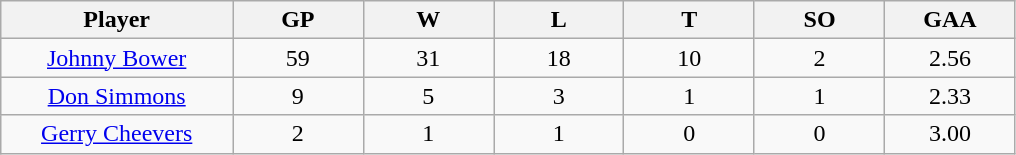<table class="wikitable sortable">
<tr>
<th bgcolor="#DDDDFF" width="16%">Player</th>
<th bgcolor="#DDDDFF" width="9%">GP</th>
<th bgcolor="#DDDDFF" width="9%">W</th>
<th bgcolor="#DDDDFF" width="9%">L</th>
<th bgcolor="#DDDDFF" width="9%">T</th>
<th bgcolor="#DDDDFF" width="9%">SO</th>
<th bgcolor="#DDDDFF" width="9%">GAA</th>
</tr>
<tr align="center">
<td><a href='#'>Johnny Bower</a></td>
<td>59</td>
<td>31</td>
<td>18</td>
<td>10</td>
<td>2</td>
<td>2.56</td>
</tr>
<tr align="center">
<td><a href='#'>Don Simmons</a></td>
<td>9</td>
<td>5</td>
<td>3</td>
<td>1</td>
<td>1</td>
<td>2.33</td>
</tr>
<tr align="center">
<td><a href='#'>Gerry Cheevers</a></td>
<td>2</td>
<td>1</td>
<td>1</td>
<td>0</td>
<td>0</td>
<td>3.00</td>
</tr>
</table>
